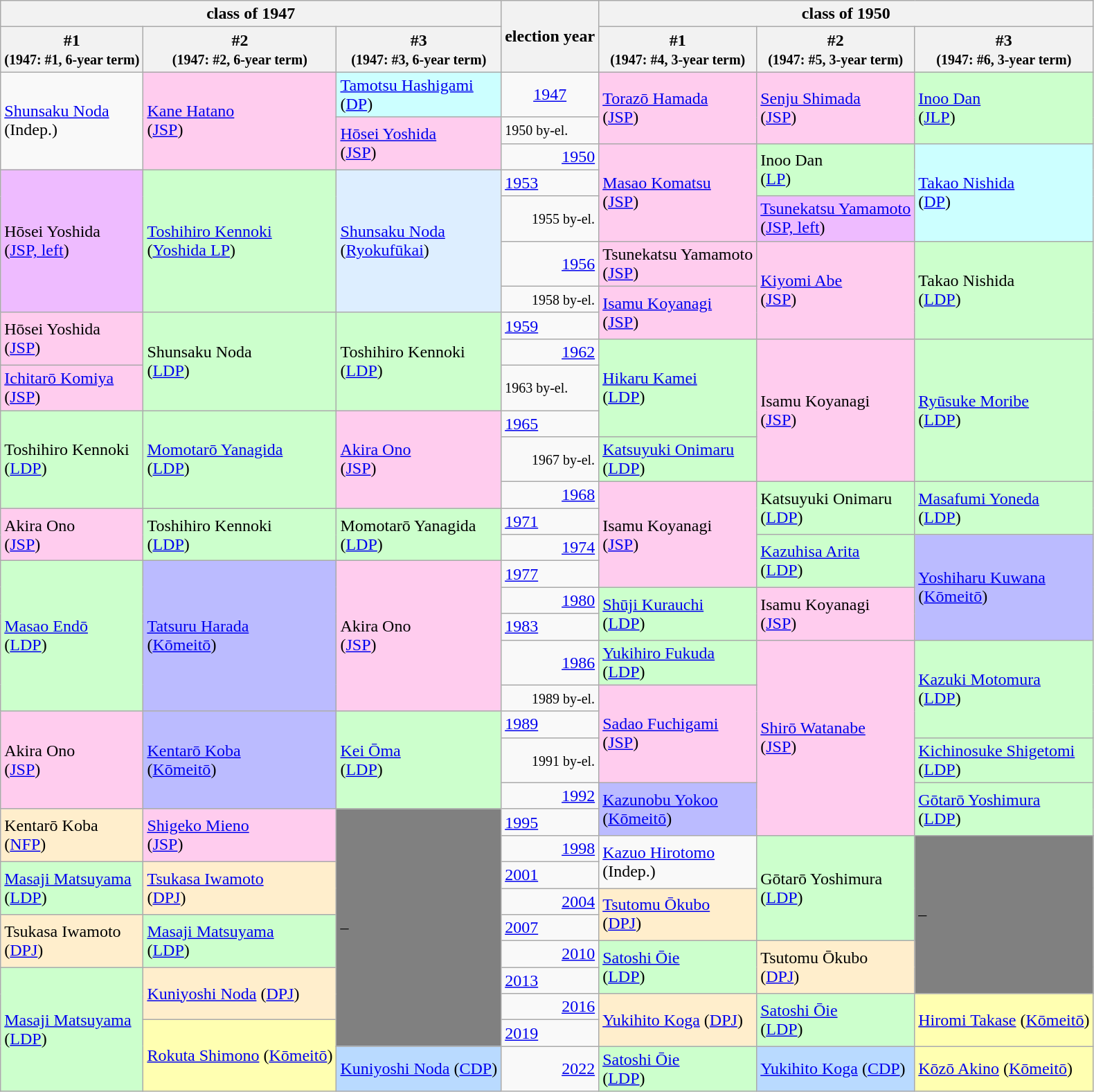<table class="wikitable" border="1">
<tr>
<th colspan="3">class of 1947</th>
<th rowspan="2">election year</th>
<th colspan="3">class of 1950</th>
</tr>
<tr>
<th>#1<br><small>(1947: #1, 6-year term)</small></th>
<th>#2<br><small>(1947: #2, 6-year term)</small></th>
<th>#3<br><small>(1947: #3, 6-year term)</small></th>
<th>#1<br><small>(1947: #4, 3-year term)</small></th>
<th>#2<br><small>(1947: #5, 3-year term)</small></th>
<th>#3<br><small>(1947: #6, 3-year term)</small></th>
</tr>
<tr>
<td rowspan="3"><a href='#'>Shunsaku Noda</a><br>(Indep.)</td>
<td rowspan="3" bgcolor="#FFCCEE"><a href='#'>Kane Hatano</a><br>(<a href='#'>JSP</a>)</td>
<td bgcolor="#CCFFFF"><a href='#'>Tamotsu Hashigami</a><br>(<a href='#'>DP</a>)</td>
<td align="center"><a href='#'>1947</a></td>
<td rowspan="2" bgcolor="#FFCCEE"><a href='#'>Torazō Hamada</a><br>(<a href='#'>JSP</a>)</td>
<td rowspan="2" bgcolor="#FFCCEE"><a href='#'>Senju Shimada</a><br>(<a href='#'>JSP</a>)</td>
<td rowspan="2" bgcolor="#CCFFCC"><a href='#'>Inoo Dan</a><br>(<a href='#'>JLP</a>)</td>
</tr>
<tr>
<td rowspan="2" bgcolor="#FFCCEE"><a href='#'>Hōsei Yoshida</a><br>(<a href='#'>JSP</a>)</td>
<td align="left"><small>1950 by-el.</small></td>
</tr>
<tr>
<td align="right"><a href='#'>1950</a></td>
<td rowspan="3" bgcolor="#FFCCEE"><a href='#'>Masao Komatsu</a><br>(<a href='#'>JSP</a>)</td>
<td rowspan="2" bgcolor="#CCFFCC">Inoo Dan<br>(<a href='#'>LP</a>)</td>
<td rowspan="3" bgcolor="#CCFFFF"><a href='#'>Takao Nishida</a><br>(<a href='#'>DP</a>)</td>
</tr>
<tr>
<td rowspan="4" bgcolor="#EEBBFF">Hōsei Yoshida<br>(<a href='#'>JSP, left</a>)</td>
<td rowspan="4" bgcolor="#CCFFCC"><a href='#'>Toshihiro Kennoki</a><br>(<a href='#'>Yoshida LP</a>)</td>
<td rowspan="4" bgcolor="#DDEEFF"><a href='#'>Shunsaku Noda</a><br>(<a href='#'>Ryokufūkai</a>)</td>
<td align="left"><a href='#'>1953</a></td>
</tr>
<tr>
<td align="right"><small>1955 by-el.</small></td>
<td bgcolor="#EEBBFF"><a href='#'>Tsunekatsu Yamamoto</a><br>(<a href='#'>JSP, left</a>)</td>
</tr>
<tr>
<td align="right"><a href='#'>1956</a></td>
<td bgcolor="#FFCCEE">Tsunekatsu Yamamoto<br>(<a href='#'>JSP</a>)</td>
<td rowspan="3" bgcolor="#FFCCEE"><a href='#'>Kiyomi Abe</a><br>(<a href='#'>JSP</a>)</td>
<td rowspan="3" bgcolor="#CCFFCC">Takao Nishida<br>(<a href='#'>LDP</a>)</td>
</tr>
<tr>
<td align="right"><small>1958 by-el.</small></td>
<td rowspan="2" bgcolor="#FFCCEE"><a href='#'>Isamu Koyanagi</a><br>(<a href='#'>JSP</a>)</td>
</tr>
<tr>
<td rowspan="2" bgcolor="#FFCCEE">Hōsei Yoshida<br>(<a href='#'>JSP</a>)</td>
<td rowspan="3" bgcolor="#CCFFCC">Shunsaku Noda<br>(<a href='#'>LDP</a>)</td>
<td rowspan="3" bgcolor="#CCFFCC">Toshihiro Kennoki<br>(<a href='#'>LDP</a>)</td>
<td align="left"><a href='#'>1959</a></td>
</tr>
<tr>
<td align="right"><a href='#'>1962</a></td>
<td rowspan="3" bgcolor="#CCFFCC"><a href='#'>Hikaru Kamei</a><br>(<a href='#'>LDP</a>)</td>
<td rowspan="4" bgcolor="#FFCCEE">Isamu Koyanagi<br>(<a href='#'>JSP</a>)</td>
<td rowspan="4" bgcolor="#CCFFCC"><a href='#'>Ryūsuke Moribe</a><br>(<a href='#'>LDP</a>)</td>
</tr>
<tr>
<td bgcolor="#FFCCEE"><a href='#'>Ichitarō Komiya</a><br>(<a href='#'>JSP</a>)</td>
<td align="left"><small>1963 by-el.</small></td>
</tr>
<tr>
<td rowspan="3" bgcolor="#CCFFCC">Toshihiro Kennoki<br>(<a href='#'>LDP</a>)</td>
<td rowspan="3" bgcolor="#CCFFCC"><a href='#'>Momotarō Yanagida</a><br>(<a href='#'>LDP</a>)</td>
<td rowspan="3" bgcolor="#FFCCEE"><a href='#'>Akira Ono</a><br>(<a href='#'>JSP</a>)</td>
<td align="left"><a href='#'>1965</a></td>
</tr>
<tr>
<td align="right"><small>1967 by-el.</small></td>
<td bgcolor="#CCFFCC"><a href='#'>Katsuyuki Onimaru</a><br>(<a href='#'>LDP</a>)</td>
</tr>
<tr>
<td align="right"><a href='#'>1968</a></td>
<td rowspan="4" bgcolor="#FFCCEE">Isamu Koyanagi<br>(<a href='#'>JSP</a>)</td>
<td rowspan="2" bgcolor="#CCFFCC">Katsuyuki Onimaru<br>(<a href='#'>LDP</a>)</td>
<td rowspan="2"  bgcolor="#CCFFCC"><a href='#'>Masafumi Yoneda</a><br>(<a href='#'>LDP</a>)</td>
</tr>
<tr>
<td rowspan="2" bgcolor="#FFCCEE">Akira Ono<br>(<a href='#'>JSP</a>)</td>
<td rowspan="2" bgcolor="#CCFFCC">Toshihiro Kennoki<br>(<a href='#'>LDP</a>)</td>
<td rowspan="2" bgcolor="#CCFFCC">Momotarō Yanagida<br>(<a href='#'>LDP</a>)</td>
<td align="left"><a href='#'>1971</a></td>
</tr>
<tr>
<td align="right"><a href='#'>1974</a></td>
<td rowspan="2"  bgcolor="#CCFFCC"><a href='#'>Kazuhisa Arita</a><br>(<a href='#'>LDP</a>)</td>
<td rowspan="4"  bgcolor="#BBBBFF"><a href='#'>Yoshiharu Kuwana</a><br>(<a href='#'>Kōmeitō</a>)</td>
</tr>
<tr>
<td rowspan="5"  bgcolor="#CCFFCC"><a href='#'>Masao Endō</a><br>(<a href='#'>LDP</a>)</td>
<td rowspan="5"  bgcolor="#BBBBFF"><a href='#'>Tatsuru Harada</a><br>(<a href='#'>Kōmeitō</a>)</td>
<td rowspan="5" bgcolor="#FFCCEE">Akira Ono<br>(<a href='#'>JSP</a>)</td>
<td align="left"><a href='#'>1977</a></td>
</tr>
<tr>
<td align="right"><a href='#'>1980</a></td>
<td rowspan="2"  bgcolor="#CCFFCC"><a href='#'>Shūji Kurauchi</a><br>(<a href='#'>LDP</a>)</td>
<td rowspan="2" bgcolor="#FFCCEE">Isamu Koyanagi<br>(<a href='#'>JSP</a>)</td>
</tr>
<tr>
<td align="left"><a href='#'>1983</a></td>
</tr>
<tr>
<td align="right"><a href='#'>1986</a></td>
<td bgcolor="#CCFFCC"><a href='#'>Yukihiro Fukuda</a><br>(<a href='#'>LDP</a>)</td>
<td rowspan="6" bgcolor="#FFCCEE"><a href='#'>Shirō Watanabe</a><br>(<a href='#'>JSP</a>)</td>
<td rowspan="3"  bgcolor="#CCFFCC"><a href='#'>Kazuki Motomura</a><br>(<a href='#'>LDP</a>)</td>
</tr>
<tr>
<td align="right"><small>1989 by-el.</small></td>
<td rowspan="3" bgcolor="#FFCCEE"><a href='#'>Sadao Fuchigami</a><br>(<a href='#'>JSP</a>)</td>
</tr>
<tr>
<td rowspan="3" bgcolor="#FFCCEE">Akira Ono<br>(<a href='#'>JSP</a>)</td>
<td rowspan="3"  bgcolor="#BBBBFF"><a href='#'>Kentarō Koba</a><br>(<a href='#'>Kōmeitō</a>)</td>
<td rowspan="3"  bgcolor="#CCFFCC"><a href='#'>Kei Ōma</a><br>(<a href='#'>LDP</a>)</td>
<td align="left"><a href='#'>1989</a></td>
</tr>
<tr>
<td align="right"><small>1991 by-el.</small></td>
<td bgcolor="#CCFFCC"><a href='#'>Kichinosuke Shigetomi</a><br>(<a href='#'>LDP</a>)</td>
</tr>
<tr>
<td align="right"><a href='#'>1992</a></td>
<td rowspan="2"  bgcolor="#BBBBFF"><a href='#'>Kazunobu Yokoo</a><br>(<a href='#'>Kōmeitō</a>)</td>
<td rowspan="2"  bgcolor="#CCFFCC"><a href='#'>Gōtarō Yoshimura</a><br>(<a href='#'>LDP</a>)</td>
</tr>
<tr>
<td rowspan="2"  bgcolor="#FFEECC">Kentarō Koba<br>(<a href='#'>NFP</a>)</td>
<td rowspan="2" bgcolor="#FFCCEE"><a href='#'>Shigeko Mieno</a><br>(<a href='#'>JSP</a>)</td>
<td rowspan="9" bgcolor="grey">–</td>
<td align="left"><a href='#'>1995</a></td>
</tr>
<tr>
<td align="right"><a href='#'>1998</a></td>
<td rowspan="2"><a href='#'>Kazuo Hirotomo</a><br>(Indep.)</td>
<td rowspan="4"  bgcolor="#CCFFCC">Gōtarō Yoshimura<br>(<a href='#'>LDP</a>)</td>
<td rowspan="6" bgcolor="grey">–</td>
</tr>
<tr>
<td rowspan="2"  bgcolor="#CCFFCC"><a href='#'>Masaji Matsuyama</a><br>(<a href='#'>LDP</a>)</td>
<td rowspan="2" bgcolor="#FFEECC"><a href='#'>Tsukasa Iwamoto</a><br>(<a href='#'>DPJ</a>)</td>
<td align="left"><a href='#'>2001</a></td>
</tr>
<tr>
<td align="right"><a href='#'>2004</a></td>
<td rowspan="2" bgcolor="#FFEECC"><a href='#'>Tsutomu Ōkubo</a><br>(<a href='#'>DPJ</a>)</td>
</tr>
<tr>
<td rowspan="2" bgcolor="#FFEECC">Tsukasa Iwamoto<br>(<a href='#'>DPJ</a>)</td>
<td rowspan="2" bgcolor="#CCFFCC"><a href='#'>Masaji Matsuyama</a><br>(<a href='#'>LDP</a>)</td>
<td align="left"><a href='#'>2007</a></td>
</tr>
<tr>
<td align="right"><a href='#'>2010</a></td>
<td rowspan="2" bgcolor="#CCFFCC"><a href='#'>Satoshi Ōie</a><br>(<a href='#'>LDP</a>)</td>
<td rowspan="2" bgcolor="#FFEECC">Tsutomu Ōkubo<br>(<a href='#'>DPJ</a>)</td>
</tr>
<tr>
<td rowspan="4" bgcolor="#CCFFCC"><a href='#'>Masaji Matsuyama</a><br>(<a href='#'>LDP</a>)</td>
<td rowspan="2" bgcolor="#FFEECC"><a href='#'>Kuniyoshi Noda</a> (<a href='#'>DPJ</a>)</td>
<td align="left"><a href='#'>2013</a></td>
</tr>
<tr>
<td align="right"><a href='#'>2016</a></td>
<td rowspan="2" bgcolor="#FFEECC"><a href='#'>Yukihito Koga</a> (<a href='#'>DPJ</a>)</td>
<td rowspan="2" bgcolor="#CCFFCC"><a href='#'>Satoshi Ōie</a><br>(<a href='#'>LDP</a>)</td>
<td rowspan="2" style="background:#FFFFB1"><a href='#'>Hiromi Takase</a> (<a href='#'>Kōmeitō</a>)</td>
</tr>
<tr>
<td rowspan="2" style="background:#FFFFB1"><a href='#'>Rokuta Shimono</a> (<a href='#'>Kōmeitō</a>)</td>
<td align="left"><a href='#'>2019</a></td>
</tr>
<tr>
<td style="background:#B9DAFF"><a href='#'>Kuniyoshi Noda</a> (<a href='#'>CDP</a>)</td>
<td align="right"><a href='#'>2022</a></td>
<td bgcolor="#CCFFCC"><a href='#'>Satoshi Ōie</a><br>(<a href='#'>LDP</a>)</td>
<td style="background:#B9DAFF"><a href='#'>Yukihito Koga</a> (<a href='#'>CDP</a>)</td>
<td style="background:#FFFFB1"><a href='#'>Kōzō Akino</a> (<a href='#'>Kōmeitō</a>)</td>
</tr>
</table>
